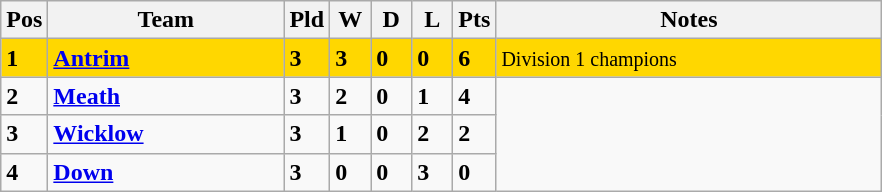<table class="wikitable" style="text-align: centre;">
<tr>
<th width=20>Pos</th>
<th width=150>Team</th>
<th width=20>Pld</th>
<th width=20>W</th>
<th width=20>D</th>
<th width=20>L</th>
<th width=20>Pts</th>
<th width=250>Notes</th>
</tr>
<tr style="background:gold;">
<td><strong>1</strong></td>
<td align=left><strong> <a href='#'>Antrim</a> </strong></td>
<td><strong>3</strong></td>
<td><strong>3</strong></td>
<td><strong>0</strong></td>
<td><strong>0</strong></td>
<td><strong>6</strong></td>
<td><small> Division 1 champions</small></td>
</tr>
<tr style>
<td><strong>2</strong></td>
<td align=left><strong> <a href='#'>Meath</a> </strong></td>
<td><strong>3</strong></td>
<td><strong>2</strong></td>
<td><strong>0</strong></td>
<td><strong>1</strong></td>
<td><strong>4</strong></td>
</tr>
<tr>
<td><strong>3</strong></td>
<td align=left><strong> <a href='#'>Wicklow</a> </strong></td>
<td><strong>3</strong></td>
<td><strong>1</strong></td>
<td><strong>0</strong></td>
<td><strong>2</strong></td>
<td><strong>2</strong></td>
</tr>
<tr style>
<td><strong>4</strong></td>
<td align=left><strong> <a href='#'>Down</a> </strong></td>
<td><strong>3</strong></td>
<td><strong>0</strong></td>
<td><strong>0</strong></td>
<td><strong>3</strong></td>
<td><strong>0</strong></td>
</tr>
</table>
